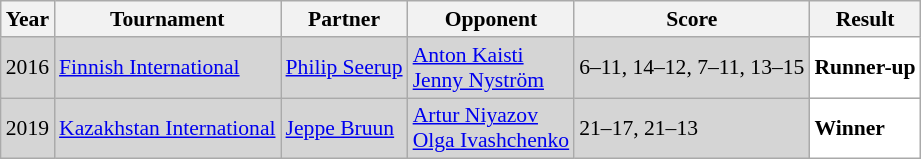<table class="sortable wikitable" style="font-size: 90%;">
<tr>
<th>Year</th>
<th>Tournament</th>
<th>Partner</th>
<th>Opponent</th>
<th>Score</th>
<th>Result</th>
</tr>
<tr style="background:#D5D5D5">
<td align="center">2016</td>
<td align="left"><a href='#'>Finnish International</a></td>
<td align="left"> <a href='#'>Philip Seerup</a></td>
<td align="left"> <a href='#'>Anton Kaisti</a> <br>  <a href='#'>Jenny Nyström</a></td>
<td align="left">6–11, 14–12, 7–11, 13–15</td>
<td style="text-align:left; background:white"> <strong>Runner-up</strong></td>
</tr>
<tr style="background:#D5D5D5">
<td align="center">2019</td>
<td align="left"><a href='#'>Kazakhstan International</a></td>
<td align="left"> <a href='#'>Jeppe Bruun</a></td>
<td align="left"> <a href='#'>Artur Niyazov</a> <br> <a href='#'>Olga Ivashchenko</a></td>
<td align="left">21–17, 21–13</td>
<td style="text-align:left; background:white"> <strong>Winner</strong></td>
</tr>
</table>
